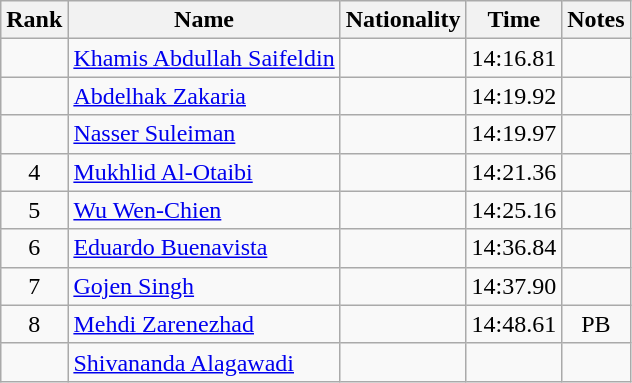<table class="wikitable sortable" style="text-align:center">
<tr>
<th>Rank</th>
<th>Name</th>
<th>Nationality</th>
<th>Time</th>
<th>Notes</th>
</tr>
<tr>
<td></td>
<td align=left><a href='#'>Khamis Abdullah Saifeldin</a></td>
<td align=left></td>
<td>14:16.81</td>
<td></td>
</tr>
<tr>
<td></td>
<td align=left><a href='#'>Abdelhak Zakaria</a></td>
<td align=left></td>
<td>14:19.92</td>
<td></td>
</tr>
<tr>
<td></td>
<td align=left><a href='#'>Nasser Suleiman</a></td>
<td align=left></td>
<td>14:19.97</td>
<td></td>
</tr>
<tr>
<td>4</td>
<td align=left><a href='#'>Mukhlid Al-Otaibi</a></td>
<td align=left></td>
<td>14:21.36</td>
<td></td>
</tr>
<tr>
<td>5</td>
<td align=left><a href='#'>Wu Wen-Chien</a></td>
<td align=left></td>
<td>14:25.16</td>
<td></td>
</tr>
<tr>
<td>6</td>
<td align=left><a href='#'>Eduardo Buenavista</a></td>
<td align=left></td>
<td>14:36.84</td>
<td></td>
</tr>
<tr>
<td>7</td>
<td align=left><a href='#'>Gojen Singh</a></td>
<td align=left></td>
<td>14:37.90</td>
<td></td>
</tr>
<tr>
<td>8</td>
<td align=left><a href='#'>Mehdi Zarenezhad</a></td>
<td align=left></td>
<td>14:48.61</td>
<td>PB</td>
</tr>
<tr>
<td></td>
<td align=left><a href='#'>Shivananda Alagawadi</a></td>
<td align=left></td>
<td></td>
<td></td>
</tr>
</table>
